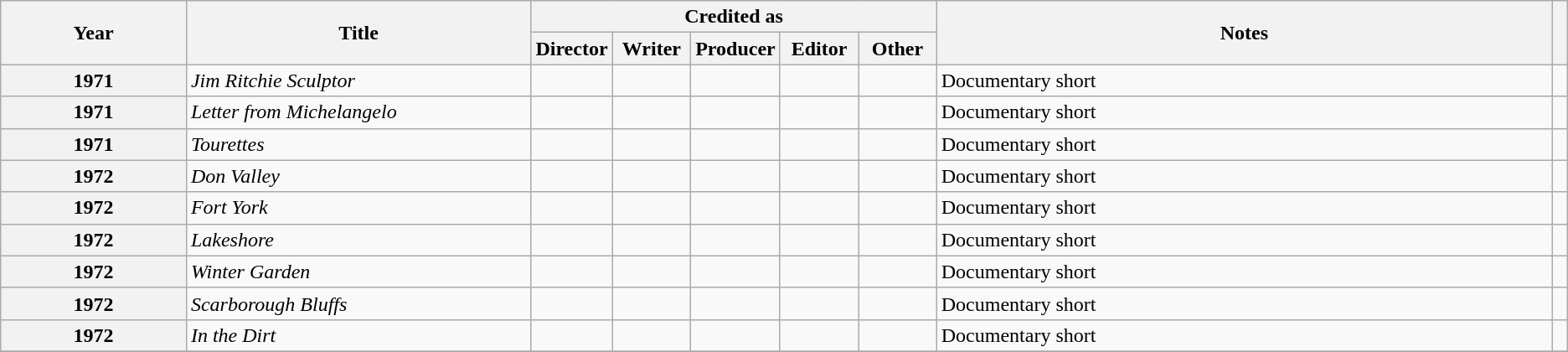<table class="wikitable sortable plainrowheaders">
<tr>
<th rowspan="2" scope="col">Year</th>
<th width="22%" rowspan="2" scope="col">Title</th>
<th colspan="5" scope="col">Credited as</th>
<th rowspan="2" scope="col" class="unsortable">Notes</th>
<th width="1%" rowspan="2" scope="col" class="unsortable"></th>
</tr>
<tr>
<th width=5%>Director</th>
<th width=5%>Writer</th>
<th width=5%>Producer</th>
<th width=5%>Editor</th>
<th width=5%>Other</th>
</tr>
<tr>
<th scope="row">1971</th>
<td><em>Jim Ritchie Sculptor</em></td>
<td></td>
<td></td>
<td></td>
<td></td>
<td></td>
<td>Documentary short</td>
<td></td>
</tr>
<tr>
<th scope="row">1971</th>
<td><em>Letter from Michelangelo</em></td>
<td></td>
<td></td>
<td></td>
<td></td>
<td></td>
<td>Documentary short</td>
<td></td>
</tr>
<tr>
<th scope="row">1971</th>
<td><em>Tourettes</em></td>
<td></td>
<td></td>
<td></td>
<td></td>
<td></td>
<td>Documentary short</td>
<td></td>
</tr>
<tr>
<th scope="row">1972</th>
<td><em>Don Valley</em></td>
<td></td>
<td></td>
<td></td>
<td></td>
<td></td>
<td>Documentary short</td>
<td></td>
</tr>
<tr>
<th scope="row">1972</th>
<td><em>Fort York</em></td>
<td></td>
<td></td>
<td></td>
<td></td>
<td></td>
<td>Documentary short</td>
<td></td>
</tr>
<tr>
<th scope="row">1972</th>
<td><em>Lakeshore</em></td>
<td></td>
<td></td>
<td></td>
<td></td>
<td></td>
<td>Documentary short</td>
<td></td>
</tr>
<tr>
<th scope="row">1972</th>
<td><em>Winter Garden</em></td>
<td></td>
<td></td>
<td></td>
<td></td>
<td></td>
<td>Documentary short</td>
<td></td>
</tr>
<tr>
<th scope="row">1972</th>
<td><em>Scarborough Bluffs</em></td>
<td></td>
<td></td>
<td></td>
<td></td>
<td></td>
<td>Documentary short</td>
<td></td>
</tr>
<tr>
<th scope="row">1972</th>
<td><em>In the Dirt</em></td>
<td></td>
<td></td>
<td></td>
<td></td>
<td></td>
<td>Documentary short</td>
<td></td>
</tr>
<tr>
</tr>
</table>
